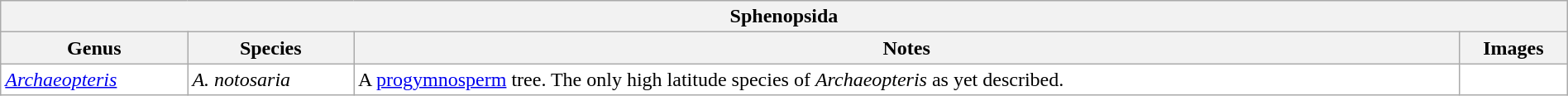<table class="wikitable sortable" style="background:white; width:100%;">
<tr>
<th colspan="4" align="center">Sphenopsida</th>
</tr>
<tr>
<th>Genus</th>
<th>Species</th>
<th>Notes</th>
<th>Images</th>
</tr>
<tr>
<td><em><a href='#'>Archaeopteris</a></em></td>
<td><em>A. notosaria</em></td>
<td>A <a href='#'>progymnosperm</a> tree. The only high latitude species of <em>Archaeopteris</em> as yet described.</td>
<td></td>
</tr>
</table>
